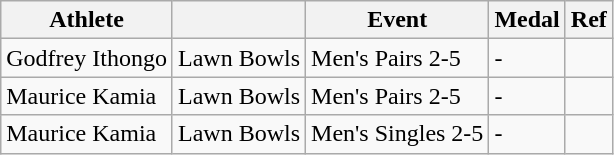<table class="wikitable sortable">
<tr>
<th>Athlete</th>
<th></th>
<th>Event</th>
<th>Medal</th>
<th>Ref</th>
</tr>
<tr>
<td>Godfrey Ithongo</td>
<td>Lawn Bowls</td>
<td>Men's Pairs 2-5</td>
<td>-</td>
<td></td>
</tr>
<tr>
<td>Maurice Kamia</td>
<td>Lawn Bowls</td>
<td>Men's Pairs 2-5</td>
<td>-</td>
<td></td>
</tr>
<tr>
<td>Maurice Kamia</td>
<td>Lawn Bowls</td>
<td>Men's Singles 2-5</td>
<td>-</td>
<td></td>
</tr>
</table>
